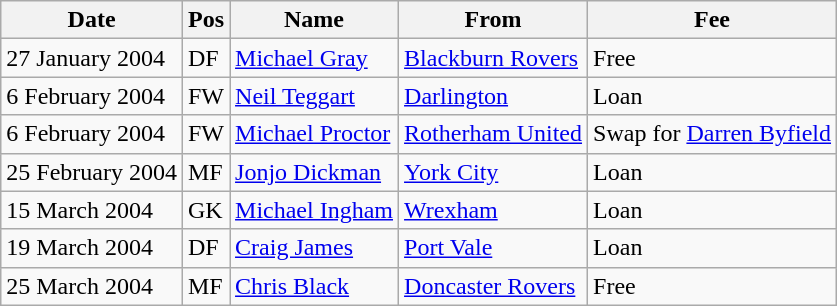<table class="wikitable">
<tr>
<th>Date</th>
<th>Pos</th>
<th>Name</th>
<th>From</th>
<th>Fee</th>
</tr>
<tr>
<td>27 January 2004</td>
<td>DF</td>
<td> <a href='#'>Michael Gray</a></td>
<td> <a href='#'>Blackburn Rovers</a></td>
<td>Free</td>
</tr>
<tr>
<td>6 February 2004</td>
<td>FW</td>
<td> <a href='#'>Neil Teggart</a></td>
<td> <a href='#'>Darlington</a></td>
<td>Loan</td>
</tr>
<tr>
<td>6 February 2004</td>
<td>FW</td>
<td> <a href='#'>Michael Proctor</a></td>
<td> <a href='#'>Rotherham United</a></td>
<td>Swap for <a href='#'>Darren Byfield</a></td>
</tr>
<tr>
<td>25 February 2004</td>
<td>MF</td>
<td> <a href='#'>Jonjo Dickman</a></td>
<td> <a href='#'>York City</a></td>
<td>Loan</td>
</tr>
<tr>
<td>15 March 2004</td>
<td>GK</td>
<td> <a href='#'>Michael Ingham</a></td>
<td> <a href='#'>Wrexham</a></td>
<td>Loan</td>
</tr>
<tr>
<td>19 March 2004</td>
<td>DF</td>
<td> <a href='#'>Craig James</a></td>
<td> <a href='#'>Port Vale</a></td>
<td>Loan</td>
</tr>
<tr>
<td>25 March 2004</td>
<td>MF</td>
<td> <a href='#'>Chris Black</a></td>
<td> <a href='#'>Doncaster Rovers</a></td>
<td>Free</td>
</tr>
</table>
